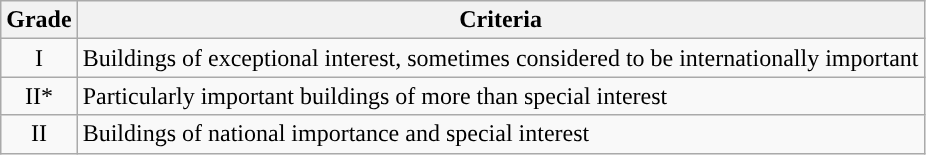<table class="wikitable">
<tr>
<th>Grade</th>
<th>Criteria</th>
</tr>
<tr>
<td align="center" >I</td>
<td>Buildings of exceptional interest, sometimes considered to be internationally important</td>
</tr>
<tr>
<td align="center" >II*</td>
<td>Particularly important buildings of more than special interest</td>
</tr>
<tr>
<td align="center" >II</td>
<td>Buildings of national importance and special interest</td>
</tr>
</table>
